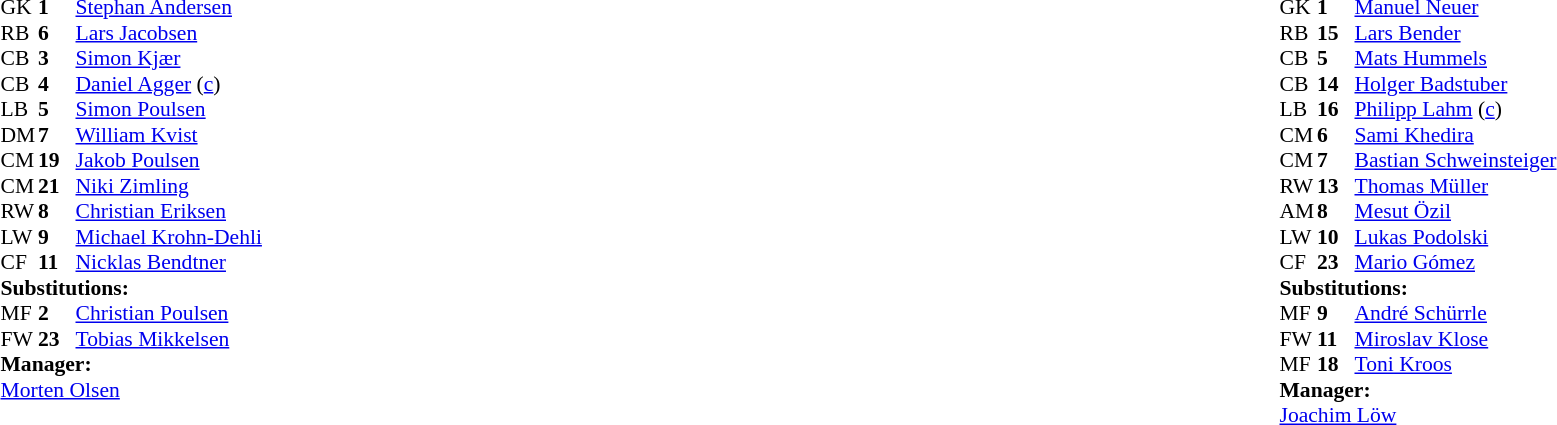<table style="width:100%;">
<tr>
<td style="vertical-align:top; width:40%;"><br><table style="font-size:90%" cellspacing="0" cellpadding="0">
<tr>
<th width="25"></th>
<th width="25"></th>
</tr>
<tr>
<td>GK</td>
<td><strong>1</strong></td>
<td><a href='#'>Stephan Andersen</a></td>
</tr>
<tr>
<td>RB</td>
<td><strong>6</strong></td>
<td><a href='#'>Lars Jacobsen</a></td>
</tr>
<tr>
<td>CB</td>
<td><strong>3</strong></td>
<td><a href='#'>Simon Kjær</a></td>
</tr>
<tr>
<td>CB</td>
<td><strong>4</strong></td>
<td><a href='#'>Daniel Agger</a> (<a href='#'>c</a>)</td>
</tr>
<tr>
<td>LB</td>
<td><strong>5</strong></td>
<td><a href='#'>Simon Poulsen</a></td>
</tr>
<tr>
<td>DM</td>
<td><strong>7</strong></td>
<td><a href='#'>William Kvist</a></td>
</tr>
<tr>
<td>CM</td>
<td><strong>19</strong></td>
<td><a href='#'>Jakob Poulsen</a></td>
<td></td>
<td></td>
</tr>
<tr>
<td>CM</td>
<td><strong>21</strong></td>
<td><a href='#'>Niki Zimling</a></td>
<td></td>
<td></td>
</tr>
<tr>
<td>RW</td>
<td><strong>8</strong></td>
<td><a href='#'>Christian Eriksen</a></td>
</tr>
<tr>
<td>LW</td>
<td><strong>9</strong></td>
<td><a href='#'>Michael Krohn-Dehli</a></td>
</tr>
<tr>
<td>CF</td>
<td><strong>11</strong></td>
<td><a href='#'>Nicklas Bendtner</a></td>
</tr>
<tr>
<td colspan=3><strong>Substitutions:</strong></td>
</tr>
<tr>
<td>MF</td>
<td><strong>2</strong></td>
<td><a href='#'>Christian Poulsen</a></td>
<td></td>
<td></td>
</tr>
<tr>
<td>FW</td>
<td><strong>23</strong></td>
<td><a href='#'>Tobias Mikkelsen</a></td>
<td></td>
<td></td>
</tr>
<tr>
<td colspan=3><strong>Manager:</strong></td>
</tr>
<tr>
<td colspan=3><a href='#'>Morten Olsen</a></td>
</tr>
</table>
</td>
<td valign="top"></td>
<td style="vertical-align:top; width:50%;"><br><table style="font-size:90%; margin:auto;" cellspacing="0" cellpadding="0">
<tr>
<th width=25></th>
<th width=25></th>
</tr>
<tr>
<td>GK</td>
<td><strong>1</strong></td>
<td><a href='#'>Manuel Neuer</a></td>
</tr>
<tr>
<td>RB</td>
<td><strong>15</strong></td>
<td><a href='#'>Lars Bender</a></td>
</tr>
<tr>
<td>CB</td>
<td><strong>5</strong></td>
<td><a href='#'>Mats Hummels</a></td>
</tr>
<tr>
<td>CB</td>
<td><strong>14</strong></td>
<td><a href='#'>Holger Badstuber</a></td>
</tr>
<tr>
<td>LB</td>
<td><strong>16</strong></td>
<td><a href='#'>Philipp Lahm</a> (<a href='#'>c</a>)</td>
</tr>
<tr>
<td>CM</td>
<td><strong>6</strong></td>
<td><a href='#'>Sami Khedira</a></td>
</tr>
<tr>
<td>CM</td>
<td><strong>7</strong></td>
<td><a href='#'>Bastian Schweinsteiger</a></td>
</tr>
<tr>
<td>RW</td>
<td><strong>13</strong></td>
<td><a href='#'>Thomas Müller</a></td>
<td></td>
<td></td>
</tr>
<tr>
<td>AM</td>
<td><strong>8</strong></td>
<td><a href='#'>Mesut Özil</a></td>
</tr>
<tr>
<td>LW</td>
<td><strong>10</strong></td>
<td><a href='#'>Lukas Podolski</a></td>
<td></td>
<td></td>
</tr>
<tr>
<td>CF</td>
<td><strong>23</strong></td>
<td><a href='#'>Mario Gómez</a></td>
<td></td>
<td></td>
</tr>
<tr>
<td colspan=3><strong>Substitutions:</strong></td>
</tr>
<tr>
<td>MF</td>
<td><strong>9</strong></td>
<td><a href='#'>André Schürrle</a></td>
<td></td>
<td></td>
</tr>
<tr>
<td>FW</td>
<td><strong>11</strong></td>
<td><a href='#'>Miroslav Klose</a></td>
<td></td>
<td></td>
</tr>
<tr>
<td>MF</td>
<td><strong>18</strong></td>
<td><a href='#'>Toni Kroos</a></td>
<td></td>
<td></td>
</tr>
<tr>
<td colspan=3><strong>Manager:</strong></td>
</tr>
<tr>
<td colspan=3><a href='#'>Joachim Löw</a></td>
</tr>
</table>
</td>
</tr>
</table>
